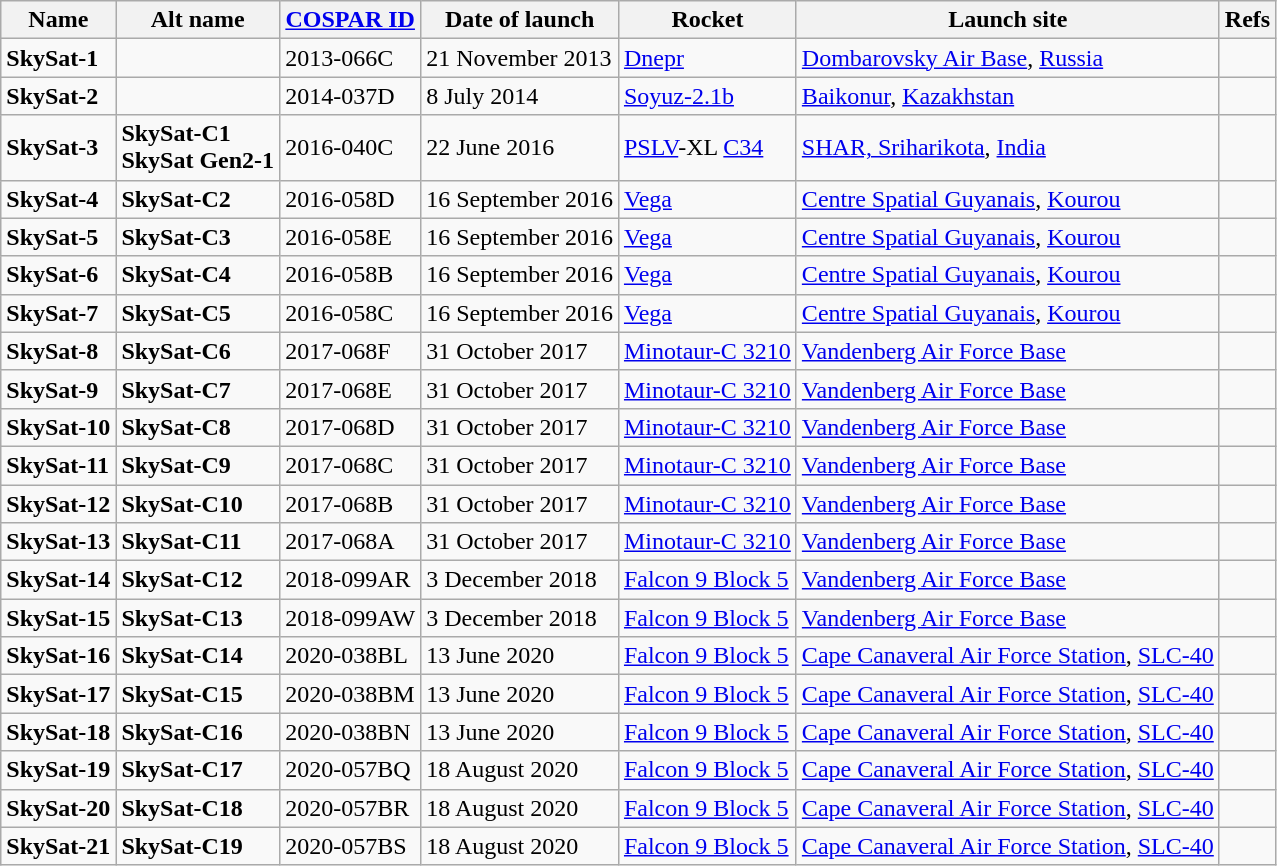<table class="wikitable" style="text-align: left;">
<tr>
<th>Name</th>
<th>Alt name</th>
<th><a href='#'>COSPAR ID</a></th>
<th>Date of launch</th>
<th>Rocket</th>
<th>Launch site</th>
<th>Refs</th>
</tr>
<tr>
<td><strong>SkySat-1</strong></td>
<td></td>
<td>2013-066C</td>
<td>21 November 2013</td>
<td><a href='#'>Dnepr</a></td>
<td><a href='#'>Dombarovsky Air Base</a>, <a href='#'>Russia</a></td>
<td></td>
</tr>
<tr>
<td><strong>SkySat-2</strong></td>
<td></td>
<td>2014-037D</td>
<td>8 July 2014</td>
<td><a href='#'>Soyuz-2.1b</a></td>
<td><a href='#'>Baikonur</a>, <a href='#'>Kazakhstan</a></td>
<td></td>
</tr>
<tr>
<td><strong>SkySat-3</strong></td>
<td><strong>SkySat-C1</strong><br><strong>SkySat Gen2-1</strong></td>
<td>2016-040C</td>
<td>22 June 2016</td>
<td><a href='#'>PSLV</a>-XL <a href='#'>C34</a></td>
<td><a href='#'>SHAR, Sriharikota</a>, <a href='#'>India</a></td>
<td></td>
</tr>
<tr>
<td><strong>SkySat-4</strong></td>
<td><strong>SkySat-C2</strong></td>
<td>2016-058D</td>
<td>16 September 2016</td>
<td><a href='#'>Vega</a></td>
<td><a href='#'>Centre Spatial Guyanais</a>, <a href='#'>Kourou</a></td>
<td></td>
</tr>
<tr>
<td><strong>SkySat-5</strong></td>
<td><strong>SkySat-C3</strong></td>
<td>2016-058E</td>
<td>16 September 2016</td>
<td><a href='#'>Vega</a></td>
<td><a href='#'>Centre Spatial Guyanais</a>, <a href='#'>Kourou</a></td>
<td></td>
</tr>
<tr>
<td><strong>SkySat-6</strong></td>
<td><strong>SkySat-C4</strong></td>
<td>2016-058B</td>
<td>16 September 2016</td>
<td><a href='#'>Vega</a></td>
<td><a href='#'>Centre Spatial Guyanais</a>, <a href='#'>Kourou</a></td>
<td></td>
</tr>
<tr>
<td><strong>SkySat-7</strong></td>
<td><strong>SkySat-C5</strong></td>
<td>2016-058C</td>
<td>16 September 2016</td>
<td><a href='#'>Vega</a></td>
<td><a href='#'>Centre Spatial Guyanais</a>, <a href='#'>Kourou</a></td>
<td></td>
</tr>
<tr>
<td><strong>SkySat-8</strong></td>
<td><strong>SkySat-C6</strong></td>
<td>2017-068F</td>
<td>31 October 2017</td>
<td><a href='#'>Minotaur-C 3210</a></td>
<td><a href='#'>Vandenberg Air Force Base</a></td>
<td></td>
</tr>
<tr>
<td><strong>SkySat-9</strong></td>
<td><strong>SkySat-C7</strong></td>
<td>2017-068E</td>
<td>31 October 2017</td>
<td><a href='#'>Minotaur-C 3210</a></td>
<td><a href='#'>Vandenberg Air Force Base</a></td>
<td></td>
</tr>
<tr>
<td><strong>SkySat-10</strong></td>
<td><strong>SkySat-C8</strong></td>
<td>2017-068D</td>
<td>31 October 2017</td>
<td><a href='#'>Minotaur-C 3210</a></td>
<td><a href='#'>Vandenberg Air Force Base</a></td>
<td></td>
</tr>
<tr>
<td><strong>SkySat-11</strong></td>
<td><strong>SkySat-C9</strong></td>
<td>2017-068C</td>
<td>31 October 2017</td>
<td><a href='#'>Minotaur-C 3210</a></td>
<td><a href='#'>Vandenberg Air Force Base</a></td>
<td></td>
</tr>
<tr>
<td><strong>SkySat-12</strong></td>
<td><strong>SkySat-C10</strong></td>
<td>2017-068B</td>
<td>31 October 2017</td>
<td><a href='#'>Minotaur-C 3210</a></td>
<td><a href='#'>Vandenberg Air Force Base</a></td>
<td></td>
</tr>
<tr>
<td><strong>SkySat-13</strong></td>
<td><strong>SkySat-C11</strong></td>
<td>2017-068A</td>
<td>31 October 2017</td>
<td><a href='#'>Minotaur-C 3210</a></td>
<td><a href='#'>Vandenberg Air Force Base</a></td>
<td></td>
</tr>
<tr>
<td><strong>SkySat-14</strong></td>
<td><strong>SkySat-C12</strong></td>
<td>2018-099AR</td>
<td>3 December 2018</td>
<td><a href='#'>Falcon 9 Block 5</a></td>
<td><a href='#'>Vandenberg Air Force Base</a></td>
<td></td>
</tr>
<tr>
<td><strong>SkySat-15</strong></td>
<td><strong>SkySat-C13</strong></td>
<td>2018-099AW</td>
<td>3 December 2018</td>
<td><a href='#'>Falcon 9 Block 5</a></td>
<td><a href='#'>Vandenberg Air Force Base</a></td>
<td></td>
</tr>
<tr>
<td><strong>SkySat-16</strong></td>
<td><strong>SkySat-C14</strong></td>
<td>2020-038BL</td>
<td>13 June 2020</td>
<td><a href='#'>Falcon 9 Block 5</a></td>
<td><a href='#'>Cape Canaveral Air Force Station</a>, <a href='#'>SLC-40</a></td>
<td></td>
</tr>
<tr>
<td><strong>SkySat-17</strong></td>
<td><strong>SkySat-C15</strong></td>
<td>2020-038BM</td>
<td>13 June 2020</td>
<td><a href='#'>Falcon 9 Block 5</a></td>
<td><a href='#'>Cape Canaveral Air Force Station</a>, <a href='#'>SLC-40</a></td>
<td></td>
</tr>
<tr>
<td><strong>SkySat-18</strong></td>
<td><strong>SkySat-C16</strong></td>
<td>2020-038BN</td>
<td>13 June 2020</td>
<td><a href='#'>Falcon 9 Block 5</a></td>
<td><a href='#'>Cape Canaveral Air Force Station</a>, <a href='#'>SLC-40</a></td>
<td></td>
</tr>
<tr>
<td><strong>SkySat-19</strong></td>
<td><strong>SkySat-C17</strong></td>
<td>2020-057BQ</td>
<td>18 August 2020</td>
<td><a href='#'>Falcon 9 Block 5</a></td>
<td><a href='#'>Cape Canaveral Air Force Station</a>, <a href='#'>SLC-40</a></td>
<td></td>
</tr>
<tr>
<td><strong>SkySat-20</strong></td>
<td><strong>SkySat-C18</strong></td>
<td>2020-057BR</td>
<td>18 August 2020</td>
<td><a href='#'>Falcon 9 Block 5</a></td>
<td><a href='#'>Cape Canaveral Air Force Station</a>, <a href='#'>SLC-40</a></td>
<td></td>
</tr>
<tr>
<td><strong>SkySat-21</strong></td>
<td><strong>SkySat-C19</strong></td>
<td>2020-057BS</td>
<td>18 August 2020</td>
<td><a href='#'>Falcon 9 Block 5</a></td>
<td><a href='#'>Cape Canaveral Air Force Station</a>, <a href='#'>SLC-40</a></td>
<td></td>
</tr>
</table>
